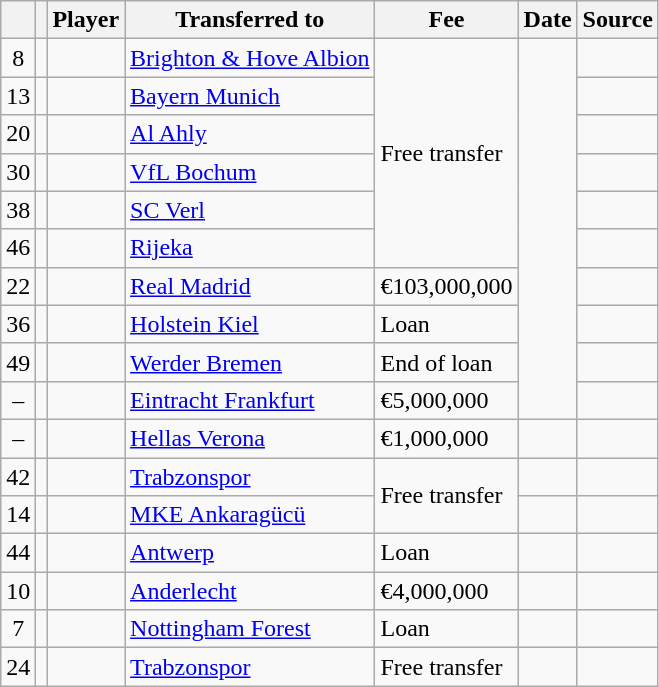<table class="wikitable plainrowheaders sortable">
<tr>
<th></th>
<th></th>
<th scope=col><strong>Player</strong></th>
<th><strong>Transferred to</strong></th>
<th !scope=col; style="width: 65px;"><strong>Fee</strong></th>
<th scope=col><strong>Date</strong></th>
<th scope=col><strong>Source</strong></th>
</tr>
<tr>
<td align=center>8</td>
<td align=center></td>
<td></td>
<td> <a href='#'>Brighton & Hove Albion</a></td>
<td rowspan="6">Free transfer</td>
<td rowspan="10"></td>
<td></td>
</tr>
<tr>
<td align=center>13</td>
<td align=center></td>
<td></td>
<td> <a href='#'>Bayern Munich</a></td>
<td></td>
</tr>
<tr>
<td align=center>20</td>
<td align=center></td>
<td></td>
<td> <a href='#'>Al Ahly</a></td>
<td></td>
</tr>
<tr>
<td align=center>30</td>
<td align=center></td>
<td></td>
<td> <a href='#'>VfL Bochum</a></td>
<td></td>
</tr>
<tr>
<td align=center>38</td>
<td align=center></td>
<td></td>
<td> <a href='#'>SC Verl</a></td>
<td></td>
</tr>
<tr>
<td align=center>46</td>
<td align=center></td>
<td></td>
<td> <a href='#'>Rijeka</a></td>
<td></td>
</tr>
<tr>
<td align=center>22</td>
<td align=center></td>
<td></td>
<td> <a href='#'>Real Madrid</a></td>
<td>€103,000,000</td>
<td></td>
</tr>
<tr>
<td align=center>36</td>
<td align=center></td>
<td></td>
<td> <a href='#'>Holstein Kiel</a></td>
<td>Loan</td>
<td></td>
</tr>
<tr>
<td align=center>49</td>
<td align=center></td>
<td></td>
<td> <a href='#'>Werder Bremen</a></td>
<td>End of loan</td>
<td></td>
</tr>
<tr>
<td align=center>–</td>
<td align=center></td>
<td></td>
<td> <a href='#'>Eintracht Frankfurt</a></td>
<td>€5,000,000</td>
<td></td>
</tr>
<tr>
<td align=center>–</td>
<td align="center"></td>
<td></td>
<td> <a href='#'>Hellas Verona</a></td>
<td>€1,000,000</td>
<td></td>
<td></td>
</tr>
<tr>
<td align=center>42</td>
<td align="center"></td>
<td></td>
<td> <a href='#'>Trabzonspor</a></td>
<td rowspan="2">Free transfer</td>
<td></td>
<td></td>
</tr>
<tr>
<td align=center>14</td>
<td align="center"></td>
<td></td>
<td> <a href='#'>MKE Ankaragücü</a></td>
<td></td>
<td></td>
</tr>
<tr>
<td align=center>44</td>
<td align=center></td>
<td></td>
<td> <a href='#'>Antwerp</a></td>
<td>Loan</td>
<td></td>
<td></td>
</tr>
<tr>
<td align=center>10</td>
<td align=center></td>
<td></td>
<td> <a href='#'>Anderlecht</a></td>
<td>€4,000,000</td>
<td></td>
<td></td>
</tr>
<tr>
<td align=center>7</td>
<td align=center></td>
<td></td>
<td> <a href='#'>Nottingham Forest</a></td>
<td>Loan</td>
<td></td>
<td></td>
</tr>
<tr>
<td align=center>24</td>
<td align=center></td>
<td></td>
<td> <a href='#'>Trabzonspor</a></td>
<td>Free transfer</td>
<td></td>
<td></td>
</tr>
</table>
